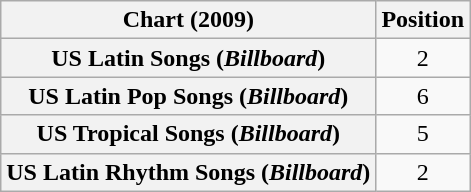<table class="wikitable plainrowheaders sortable" style="text-align:center;">
<tr>
<th scope="col">Chart (2009)</th>
<th scope="col">Position</th>
</tr>
<tr>
<th scope="row">US Latin Songs (<em>Billboard</em>)</th>
<td>2</td>
</tr>
<tr>
<th scope="row">US Latin Pop Songs (<em>Billboard</em>)</th>
<td>6</td>
</tr>
<tr>
<th scope="row">US Tropical Songs (<em>Billboard</em>)</th>
<td>5</td>
</tr>
<tr>
<th scope="row">US Latin Rhythm Songs (<em>Billboard</em>)</th>
<td>2</td>
</tr>
</table>
